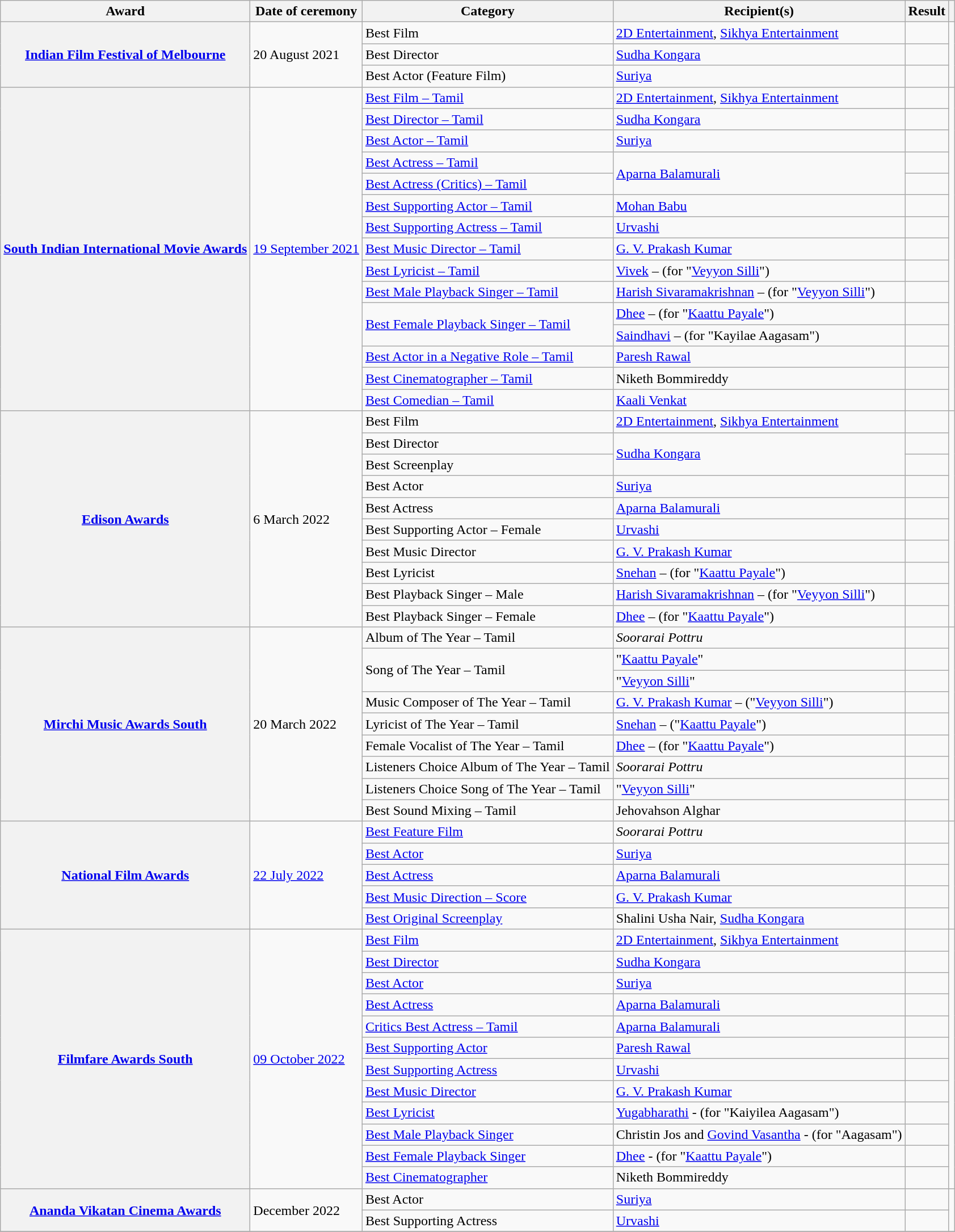<table class="wikitable plainrowheaders sortable">
<tr>
<th scope="col">Award</th>
<th>Date of ceremony</th>
<th scope="col">Category</th>
<th scope="col">Recipient(s)</th>
<th scope="col">Result</th>
<th scope="col" class="unsortable"></th>
</tr>
<tr>
<th rowspan="3" scope="row"><a href='#'>Indian Film Festival of Melbourne</a></th>
<td rowspan="3">20 August 2021</td>
<td>Best Film</td>
<td><a href='#'>2D Entertainment</a>, <a href='#'>Sikhya Entertainment</a></td>
<td></td>
<td rowspan="3" style="text-align:center;"><br><br></td>
</tr>
<tr>
<td>Best Director</td>
<td><a href='#'>Sudha Kongara</a></td>
<td></td>
</tr>
<tr>
<td>Best Actor (Feature Film)</td>
<td><a href='#'>Suriya</a></td>
<td></td>
</tr>
<tr>
<th rowspan="15" scope="row"><a href='#'>South Indian International Movie Awards</a></th>
<td rowspan="15"><a href='#'>19 September 2021</a></td>
<td><a href='#'>Best Film – Tamil</a></td>
<td><a href='#'>2D Entertainment</a>, <a href='#'>Sikhya Entertainment</a></td>
<td></td>
<td rowspan="15" style="text-align:center;"><br><br></td>
</tr>
<tr>
<td><a href='#'>Best Director – Tamil</a></td>
<td><a href='#'>Sudha Kongara</a></td>
<td></td>
</tr>
<tr>
<td><a href='#'>Best Actor – Tamil</a></td>
<td><a href='#'>Suriya</a></td>
<td></td>
</tr>
<tr>
<td><a href='#'>Best Actress – Tamil</a></td>
<td rowspan="2"><a href='#'>Aparna Balamurali</a></td>
<td></td>
</tr>
<tr>
<td><a href='#'>Best Actress (Critics) – Tamil</a></td>
<td></td>
</tr>
<tr>
<td><a href='#'>Best Supporting Actor – Tamil</a></td>
<td><a href='#'>Mohan Babu</a></td>
<td></td>
</tr>
<tr>
<td><a href='#'>Best Supporting Actress – Tamil</a></td>
<td><a href='#'>Urvashi</a></td>
<td></td>
</tr>
<tr>
<td><a href='#'>Best Music Director – Tamil</a></td>
<td><a href='#'>G. V. Prakash Kumar</a></td>
<td></td>
</tr>
<tr>
<td><a href='#'>Best Lyricist – Tamil</a></td>
<td><a href='#'>Vivek</a> – (for "<a href='#'>Veyyon Silli</a>")</td>
<td></td>
</tr>
<tr>
<td><a href='#'>Best Male Playback Singer – Tamil</a></td>
<td><a href='#'>Harish Sivaramakrishnan</a> – (for "<a href='#'>Veyyon Silli</a>")</td>
<td></td>
</tr>
<tr>
<td rowspan="2"><a href='#'>Best Female Playback Singer – Tamil</a></td>
<td><a href='#'>Dhee</a> – (for "<a href='#'>Kaattu Payale</a>")</td>
<td></td>
</tr>
<tr>
<td><a href='#'>Saindhavi</a> – (for "Kayilae Aagasam")</td>
<td></td>
</tr>
<tr>
<td><a href='#'>Best Actor in a Negative Role – Tamil</a></td>
<td><a href='#'>Paresh Rawal</a></td>
<td></td>
</tr>
<tr>
<td><a href='#'>Best Cinematographer – Tamil</a></td>
<td>Niketh Bommireddy</td>
<td></td>
</tr>
<tr>
<td><a href='#'>Best Comedian – Tamil</a></td>
<td><a href='#'>Kaali Venkat</a></td>
<td></td>
</tr>
<tr>
<th rowspan="10" scope="row"><a href='#'>Edison Awards</a></th>
<td rowspan="10">6 March 2022</td>
<td>Best Film</td>
<td><a href='#'>2D Entertainment</a>, <a href='#'>Sikhya Entertainment</a></td>
<td></td>
<td rowspan="10" style="text-align:center;"></td>
</tr>
<tr>
<td>Best Director</td>
<td rowspan="2"><a href='#'>Sudha Kongara</a></td>
<td></td>
</tr>
<tr>
<td>Best Screenplay</td>
<td></td>
</tr>
<tr>
<td>Best Actor</td>
<td><a href='#'>Suriya</a></td>
<td></td>
</tr>
<tr>
<td>Best Actress</td>
<td><a href='#'>Aparna Balamurali</a></td>
<td></td>
</tr>
<tr>
<td>Best Supporting Actor – Female</td>
<td><a href='#'>Urvashi</a></td>
<td></td>
</tr>
<tr>
<td>Best Music Director</td>
<td><a href='#'>G. V. Prakash Kumar</a></td>
<td></td>
</tr>
<tr>
<td>Best Lyricist</td>
<td><a href='#'>Snehan</a> – (for "<a href='#'>Kaattu Payale</a>")</td>
<td></td>
</tr>
<tr>
<td>Best Playback Singer – Male</td>
<td><a href='#'>Harish Sivaramakrishnan</a> – (for "<a href='#'>Veyyon Silli</a>")</td>
<td></td>
</tr>
<tr>
<td>Best Playback Singer – Female</td>
<td><a href='#'>Dhee</a> – (for "<a href='#'>Kaattu Payale</a>")</td>
<td></td>
</tr>
<tr>
<th rowspan="9" scope="row"><a href='#'>Mirchi Music Awards South</a></th>
<td rowspan="9">20 March 2022</td>
<td>Album of The Year – Tamil</td>
<td><em>Soorarai Pottru</em></td>
<td></td>
<td rowspan="9" style="text-align:center;"></td>
</tr>
<tr>
<td rowspan="2">Song of The Year – Tamil</td>
<td>"<a href='#'>Kaattu Payale</a>"</td>
<td></td>
</tr>
<tr>
<td>"<a href='#'>Veyyon Silli</a>"</td>
<td></td>
</tr>
<tr>
<td>Music Composer of The Year – Tamil</td>
<td><a href='#'>G. V. Prakash Kumar</a> – ("<a href='#'>Veyyon Silli</a>")</td>
<td></td>
</tr>
<tr>
<td>Lyricist of The Year – Tamil</td>
<td><a href='#'>Snehan</a> – ("<a href='#'>Kaattu Payale</a>")</td>
<td></td>
</tr>
<tr>
<td>Female Vocalist of The Year – Tamil</td>
<td><a href='#'>Dhee</a> – (for "<a href='#'>Kaattu Payale</a>")</td>
<td></td>
</tr>
<tr>
<td>Listeners Choice Album of The Year – Tamil</td>
<td><em>Soorarai Pottru</em></td>
<td></td>
</tr>
<tr>
<td>Listeners Choice Song of The Year – Tamil</td>
<td>"<a href='#'>Veyyon Silli</a>"</td>
<td></td>
</tr>
<tr>
<td>Best Sound Mixing – Tamil</td>
<td>Jehovahson Alghar</td>
<td></td>
</tr>
<tr>
<th scope="row" rowspan="5"><a href='#'>National Film Awards</a></th>
<td rowspan="5"><a href='#'>22 July 2022</a></td>
<td><a href='#'>Best Feature Film</a></td>
<td><em>Soorarai Pottru</em></td>
<td></td>
<td rowspan="5" style="text-align:center;"><br></td>
</tr>
<tr>
<td><a href='#'>Best Actor</a></td>
<td><a href='#'>Suriya</a></td>
<td></td>
</tr>
<tr>
<td><a href='#'>Best Actress</a></td>
<td><a href='#'>Aparna Balamurali</a></td>
<td></td>
</tr>
<tr>
<td><a href='#'>Best Music Direction – Score</a></td>
<td><a href='#'>G. V. Prakash Kumar</a></td>
<td></td>
</tr>
<tr>
<td><a href='#'>Best Original Screenplay</a></td>
<td>Shalini Usha Nair, <a href='#'>Sudha Kongara</a></td>
<td></td>
</tr>
<tr>
<th scope="row" rowspan="12"><a href='#'>Filmfare Awards South</a></th>
<td rowspan="12"><a href='#'>09 October 2022</a></td>
<td><a href='#'>Best Film</a></td>
<td><a href='#'>2D Entertainment</a>, <a href='#'>Sikhya Entertainment</a></td>
<td></td>
<td rowspan="12" style="text-align:center;"><br></td>
</tr>
<tr>
<td><a href='#'>Best Director</a></td>
<td><a href='#'>Sudha Kongara</a></td>
<td></td>
</tr>
<tr>
<td><a href='#'>Best Actor</a></td>
<td><a href='#'>Suriya</a></td>
<td></td>
</tr>
<tr>
<td><a href='#'>Best Actress</a></td>
<td><a href='#'>Aparna Balamurali</a></td>
<td></td>
</tr>
<tr>
<td><a href='#'>Critics Best Actress – Tamil</a></td>
<td><a href='#'>Aparna Balamurali</a></td>
<td></td>
</tr>
<tr>
<td><a href='#'>Best Supporting Actor</a></td>
<td><a href='#'>Paresh Rawal</a></td>
<td></td>
</tr>
<tr>
<td><a href='#'>Best Supporting Actress</a></td>
<td><a href='#'>Urvashi</a></td>
<td></td>
</tr>
<tr>
<td><a href='#'>Best Music Director</a></td>
<td><a href='#'>G. V. Prakash Kumar</a></td>
<td></td>
</tr>
<tr>
<td><a href='#'>Best Lyricist</a></td>
<td><a href='#'>Yugabharathi</a> - (for "Kaiyilea Aagasam")</td>
<td></td>
</tr>
<tr>
<td><a href='#'>Best Male Playback Singer</a></td>
<td>Christin Jos and <a href='#'>Govind Vasantha</a> - (for "Aagasam")</td>
<td></td>
</tr>
<tr>
<td><a href='#'>Best Female Playback Singer</a></td>
<td><a href='#'>Dhee</a> - (for "<a href='#'>Kaattu Payale</a>")</td>
<td></td>
</tr>
<tr>
<td><a href='#'>Best Cinematographer</a></td>
<td>Niketh Bommireddy</td>
<td></td>
</tr>
<tr>
<th rowspan="2"><a href='#'>Ananda Vikatan Cinema Awards</a></th>
<td rowspan="2">December 2022</td>
<td>Best Actor</td>
<td><a href='#'>Suriya</a></td>
<td></td>
<td rowspan="2"></td>
</tr>
<tr>
<td>Best Supporting Actress</td>
<td><a href='#'>Urvashi</a></td>
<td></td>
</tr>
<tr>
</tr>
</table>
